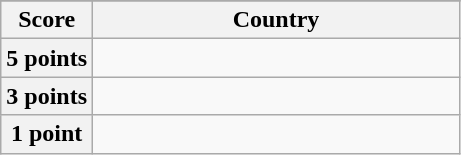<table class="wikitable">
<tr>
</tr>
<tr>
<th scope="col" width="20%">Score</th>
<th scope="col">Country</th>
</tr>
<tr>
<th scope="row">5 points</th>
<td></td>
</tr>
<tr>
<th scope="row">3 points</th>
<td></td>
</tr>
<tr>
<th scope="row">1 point</th>
<td></td>
</tr>
</table>
